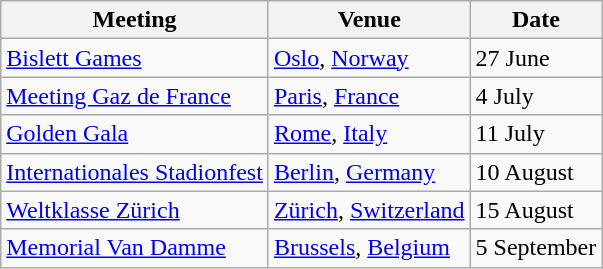<table class=wikitable>
<tr>
<th>Meeting</th>
<th>Venue</th>
<th>Date</th>
</tr>
<tr>
<td><a href='#'>Bislett Games</a></td>
<td><a href='#'>Oslo</a>, <a href='#'>Norway</a></td>
<td>27 June</td>
</tr>
<tr>
<td><a href='#'>Meeting Gaz de France</a></td>
<td><a href='#'>Paris</a>, <a href='#'>France</a></td>
<td>4 July</td>
</tr>
<tr>
<td><a href='#'>Golden Gala</a></td>
<td><a href='#'>Rome</a>, <a href='#'>Italy</a></td>
<td>11 July</td>
</tr>
<tr>
<td><a href='#'>Internationales Stadionfest</a></td>
<td><a href='#'>Berlin</a>, <a href='#'>Germany</a></td>
<td>10 August</td>
</tr>
<tr>
<td><a href='#'>Weltklasse Zürich</a></td>
<td><a href='#'>Zürich</a>, <a href='#'>Switzerland</a></td>
<td>15 August</td>
</tr>
<tr>
<td><a href='#'>Memorial Van Damme</a></td>
<td><a href='#'>Brussels</a>, <a href='#'>Belgium</a></td>
<td>5 September</td>
</tr>
</table>
